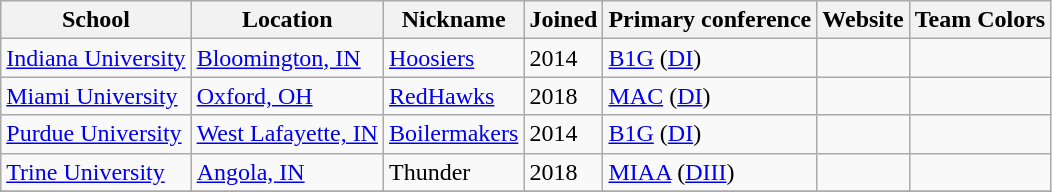<table class="wikitable sortable">
<tr>
<th>School</th>
<th>Location</th>
<th>Nickname</th>
<th>Joined</th>
<th>Primary conference</th>
<th>Website</th>
<th>Team Colors</th>
</tr>
<tr>
<td><a href='#'>Indiana University</a></td>
<td><a href='#'>Bloomington, IN</a></td>
<td><a href='#'>Hoosiers</a></td>
<td>2014</td>
<td><a href='#'>B1G</a> (<a href='#'>DI</a>)</td>
<td></td>
<td align=center> </td>
</tr>
<tr>
<td><a href='#'>Miami University</a></td>
<td><a href='#'>Oxford, OH</a></td>
<td><a href='#'>RedHawks</a></td>
<td>2018</td>
<td><a href='#'>MAC</a> (<a href='#'>DI</a>)</td>
<td></td>
<td align=center> </td>
</tr>
<tr>
<td><a href='#'>Purdue University</a></td>
<td><a href='#'>West Lafayette, IN</a></td>
<td><a href='#'>Boilermakers</a></td>
<td>2014</td>
<td><a href='#'>B1G</a> (<a href='#'>DI</a>)</td>
<td></td>
<td align=center> </td>
</tr>
<tr>
<td><a href='#'>Trine University</a></td>
<td><a href='#'>Angola, IN</a></td>
<td>Thunder</td>
<td>2018</td>
<td><a href='#'>MIAA</a> (<a href='#'>DIII</a>)</td>
<td></td>
<td align=center> </td>
</tr>
<tr>
</tr>
</table>
